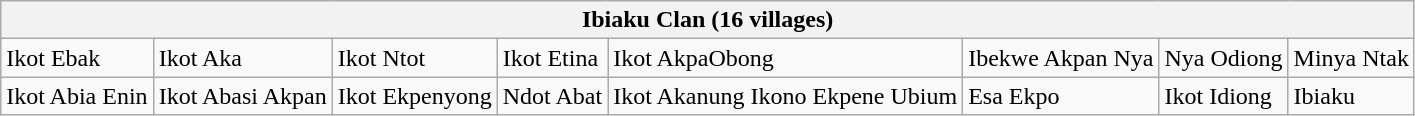<table class="wikitable">
<tr>
<th colspan=8>Ibiaku Clan  (16 villages)</th>
</tr>
<tr>
<td>Ikot Ebak</td>
<td>Ikot Aka</td>
<td>Ikot Ntot</td>
<td>Ikot Etina</td>
<td>Ikot AkpaObong</td>
<td>Ibekwe Akpan Nya</td>
<td>Nya Odiong</td>
<td>Minya Ntak</td>
</tr>
<tr>
<td>Ikot Abia Enin</td>
<td>Ikot Abasi Akpan</td>
<td>Ikot Ekpenyong</td>
<td>Ndot Abat</td>
<td>Ikot Akanung Ikono Ekpene Ubium</td>
<td>Esa Ekpo</td>
<td>Ikot Idiong</td>
<td>Ibiaku</td>
</tr>
</table>
